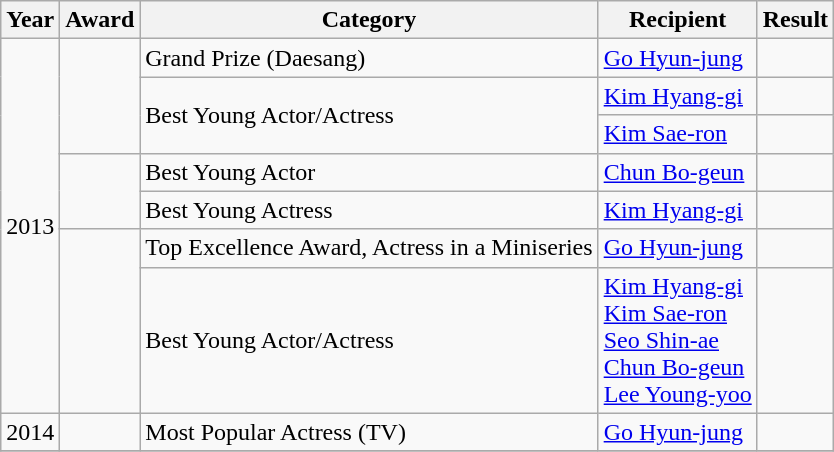<table class="wikitable">
<tr>
<th>Year</th>
<th>Award</th>
<th>Category</th>
<th>Recipient</th>
<th>Result</th>
</tr>
<tr>
<td rowspan=7>2013</td>
<td rowspan=3></td>
<td>Grand Prize (Daesang)</td>
<td><a href='#'>Go Hyun-jung</a></td>
<td></td>
</tr>
<tr>
<td rowspan=2>Best Young Actor/Actress</td>
<td><a href='#'>Kim Hyang-gi</a></td>
<td></td>
</tr>
<tr>
<td><a href='#'>Kim Sae-ron</a></td>
<td></td>
</tr>
<tr>
<td rowspan=2></td>
<td>Best Young Actor</td>
<td><a href='#'>Chun Bo-geun</a></td>
<td></td>
</tr>
<tr>
<td>Best Young Actress</td>
<td><a href='#'>Kim Hyang-gi</a></td>
<td></td>
</tr>
<tr>
<td rowspan=2></td>
<td>Top Excellence Award, Actress in a Miniseries</td>
<td><a href='#'>Go Hyun-jung</a></td>
<td></td>
</tr>
<tr>
<td>Best Young Actor/Actress</td>
<td><a href='#'>Kim Hyang-gi</a> <br> <a href='#'>Kim Sae-ron</a> <br> <a href='#'>Seo Shin-ae</a> <br> <a href='#'>Chun Bo-geun</a> <br> <a href='#'>Lee Young-yoo</a></td>
<td></td>
</tr>
<tr>
<td>2014</td>
<td></td>
<td>Most Popular Actress (TV)</td>
<td><a href='#'>Go Hyun-jung</a></td>
<td></td>
</tr>
<tr>
</tr>
</table>
